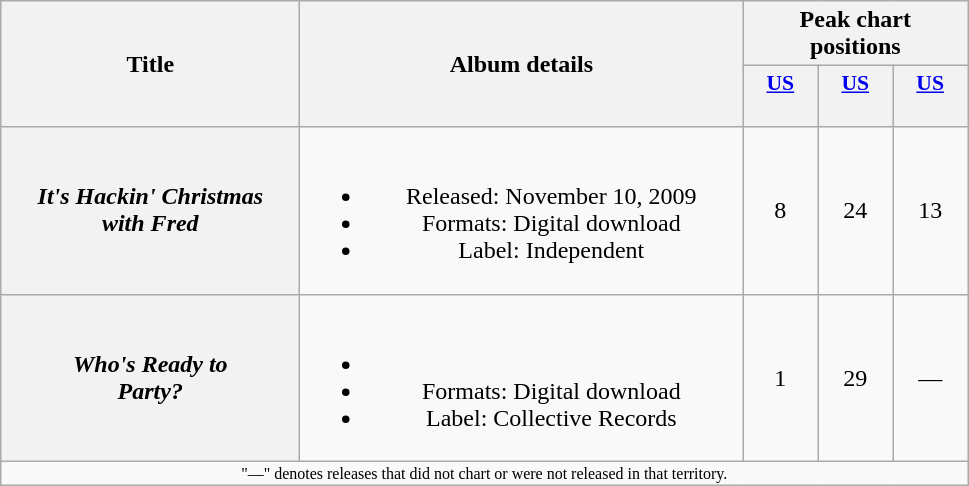<table class="wikitable plainrowheaders" style="text-align:center;">
<tr>
<th scope="col" rowspan="2" style="width:12em;">Title</th>
<th scope="col" rowspan="2" style="width:18em;">Album details</th>
<th scope="col" colspan="3">Peak chart<br>positions</th>
</tr>
<tr>
<th scope="col" style="width:3em;font-size:90%"><a href='#'>US<br></a><br></th>
<th scope="col" style="width:3em;font-size:90%"><a href='#'>US<br></a><br></th>
<th scope="col" style="width:3em;font-size:90%"><a href='#'>US<br></a><br></th>
</tr>
<tr>
<th scope="row"><em>It's Hackin' Christmas<br>with Fred</em></th>
<td><br><ul><li>Released: November 10, 2009</li><li>Formats: Digital download</li><li>Label: Independent</li></ul></td>
<td>8</td>
<td>24</td>
<td>13</td>
</tr>
<tr>
<th scope="row"><em>Who's Ready to<br>Party?</em></th>
<td><br><ul><li></li><li>Formats: Digital download</li><li>Label: Collective Records</li></ul></td>
<td>1</td>
<td>29</td>
<td>—</td>
</tr>
<tr>
<td align="center" colspan="15" style="font-size:8pt">"—" denotes releases that did not chart or were not released in that territory.</td>
</tr>
</table>
